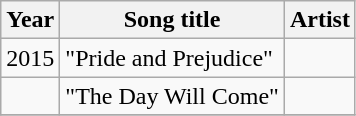<table class="wikitable">
<tr>
<th>Year</th>
<th>Song title</th>
<th>Artist</th>
</tr>
<tr>
<td>2015</td>
<td>"Pride and Prejudice"</td>
<td></td>
</tr>
<tr>
<td></td>
<td>"The Day Will Come"</td>
<td></td>
</tr>
<tr>
</tr>
</table>
